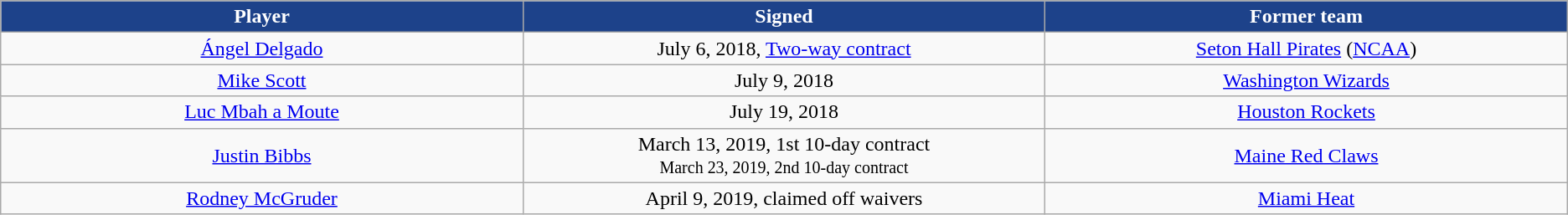<table class="wikitable sortable sortable" style="text-align: center">
<tr>
<th style="background:#1d428a; color:white" width="10%">Player</th>
<th style="background:#1d428a; color:white" width="10%">Signed</th>
<th style="background:#1d428a; color:white" width="10%">Former team</th>
</tr>
<tr style="text-align: center">
<td><a href='#'>Ángel Delgado</a></td>
<td>July 6, 2018, <a href='#'>Two-way contract</a></td>
<td><a href='#'>Seton Hall Pirates</a> (<a href='#'>NCAA</a>)</td>
</tr>
<tr style="text-align: center">
<td><a href='#'>Mike Scott</a></td>
<td>July 9, 2018</td>
<td><a href='#'>Washington Wizards</a></td>
</tr>
<tr style="text-align: center">
<td><a href='#'>Luc Mbah a Moute</a></td>
<td>July 19, 2018</td>
<td><a href='#'>Houston Rockets</a></td>
</tr>
<tr style="text-align: center">
<td><a href='#'>Justin Bibbs</a></td>
<td>March 13, 2019, 1st 10-day contract<br><small>March 23, 2019, 2nd 10-day contract</small></td>
<td><a href='#'>Maine Red Claws</a></td>
</tr>
<tr style="text-align: center">
<td><a href='#'>Rodney McGruder</a></td>
<td>April 9, 2019, claimed off waivers</td>
<td><a href='#'>Miami Heat</a></td>
</tr>
</table>
